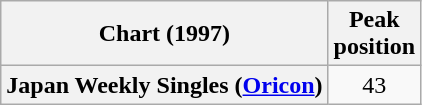<table class="wikitable sortable plainrowheaders" style="text-align:center;">
<tr>
<th scope="col">Chart (1997)</th>
<th scope="col">Peak<br>position</th>
</tr>
<tr>
<th scope="row">Japan Weekly Singles (<a href='#'>Oricon</a>)</th>
<td style="text-align:center;">43</td>
</tr>
</table>
